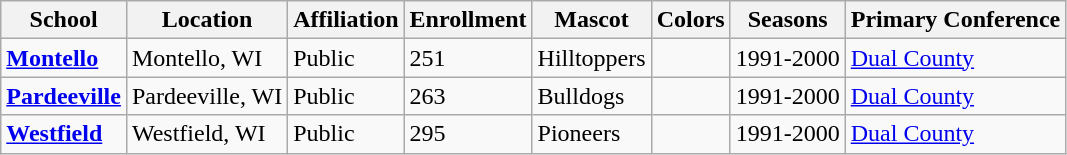<table class="wikitable sortable">
<tr>
<th>School</th>
<th>Location</th>
<th>Affiliation</th>
<th>Enrollment</th>
<th>Mascot</th>
<th>Colors</th>
<th>Seasons</th>
<th>Primary Conference</th>
</tr>
<tr>
<td><strong><a href='#'>Montello</a></strong></td>
<td>Montello, WI</td>
<td>Public</td>
<td>251</td>
<td>Hilltoppers</td>
<td> </td>
<td>1991-2000</td>
<td><a href='#'>Dual County</a></td>
</tr>
<tr>
<td><strong><a href='#'>Pardeeville</a></strong></td>
<td>Pardeeville, WI</td>
<td>Public</td>
<td>263</td>
<td>Bulldogs</td>
<td> </td>
<td>1991-2000</td>
<td><a href='#'>Dual County</a></td>
</tr>
<tr>
<td><strong><a href='#'>Westfield</a></strong></td>
<td>Westfield, WI</td>
<td>Public</td>
<td>295</td>
<td>Pioneers</td>
<td> </td>
<td>1991-2000</td>
<td><a href='#'>Dual County</a></td>
</tr>
</table>
